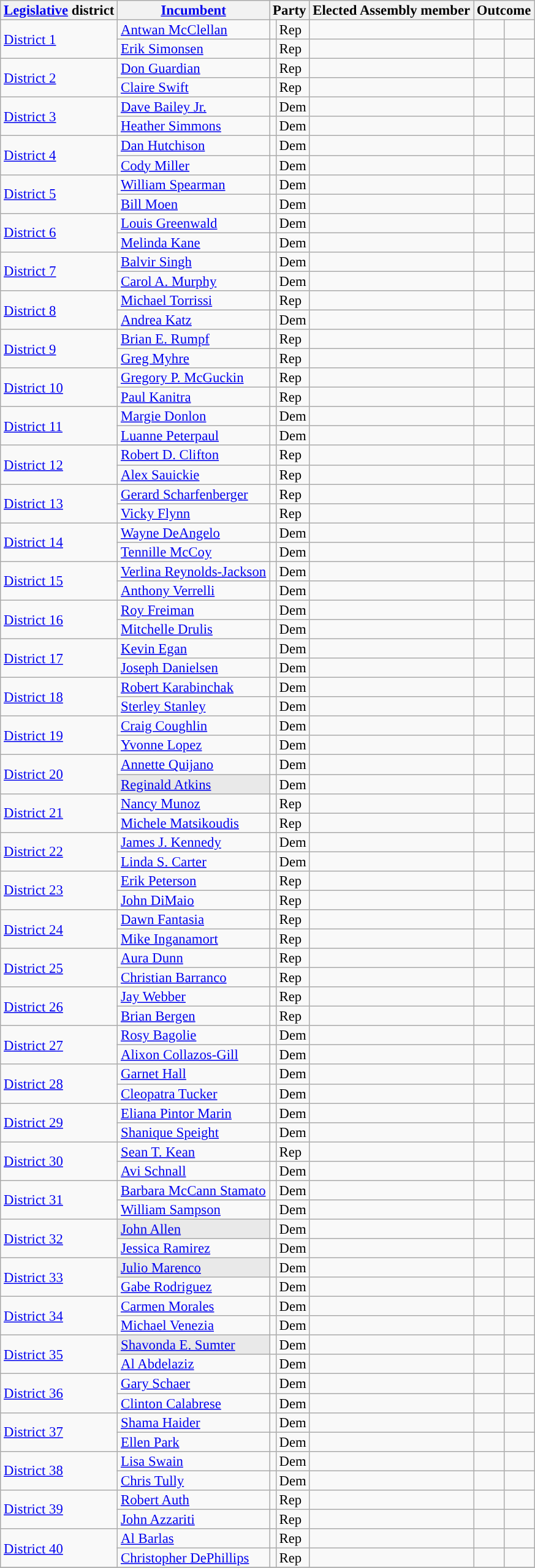<table class="sortable wikitable" style="font-size:95%;line-height:14px;">
<tr>
<th colspan="1" class="sortable"><a href='#'>Legislative</a> district</th>
<th class="unsortable"><a href='#'>Incumbent</a></th>
<th colspan="2">Party</th>
<th class="unsortable">Elected Assembly member</th>
<th colspan="2">Outcome</th>
</tr>
<tr>
<td rowspan="2"><a href='#'>District 1</a></td>
<td><a href='#'>Antwan McClellan</a></td>
<td style="background:"></td>
<td>Rep</td>
<td></td>
<td></td>
<td></td>
</tr>
<tr>
<td><a href='#'>Erik Simonsen</a></td>
<td style="background:"></td>
<td>Rep</td>
<td></td>
<td></td>
<td></td>
</tr>
<tr>
<td rowspan="2"><a href='#'>District 2</a></td>
<td><a href='#'>Don Guardian</a></td>
<td style="background:"></td>
<td>Rep</td>
<td></td>
<td></td>
<td></td>
</tr>
<tr>
<td><a href='#'>Claire Swift</a></td>
<td style="background:"></td>
<td>Rep</td>
<td></td>
<td></td>
<td></td>
</tr>
<tr>
<td rowspan="2"><a href='#'>District 3</a></td>
<td><a href='#'>Dave Bailey Jr.</a></td>
<td style="background:"></td>
<td>Dem</td>
<td></td>
<td></td>
<td></td>
</tr>
<tr>
<td><a href='#'>Heather Simmons</a></td>
<td style="background:"></td>
<td>Dem</td>
<td></td>
<td></td>
<td></td>
</tr>
<tr>
<td rowspan="2"><a href='#'>District 4</a></td>
<td><a href='#'>Dan Hutchison</a></td>
<td style="background:"></td>
<td>Dem</td>
<td></td>
<td></td>
<td></td>
</tr>
<tr>
<td><a href='#'>Cody Miller</a></td>
<td style="background:"></td>
<td>Dem</td>
<td></td>
<td></td>
<td></td>
</tr>
<tr>
<td rowspan="2"><a href='#'>District 5</a></td>
<td><a href='#'>William Spearman</a></td>
<td style="background:"></td>
<td>Dem</td>
<td></td>
<td></td>
<td></td>
</tr>
<tr>
<td><a href='#'>Bill Moen</a></td>
<td style="background:"></td>
<td>Dem</td>
<td></td>
<td></td>
<td></td>
</tr>
<tr>
<td rowspan="2"><a href='#'>District 6</a></td>
<td><a href='#'>Louis Greenwald</a></td>
<td style="background:"></td>
<td>Dem</td>
<td></td>
<td></td>
<td></td>
</tr>
<tr>
<td><a href='#'>Melinda Kane</a></td>
<td style="background:"></td>
<td>Dem</td>
<td></td>
<td></td>
<td></td>
</tr>
<tr>
<td rowspan="2"><a href='#'>District 7</a></td>
<td><a href='#'>Balvir Singh</a></td>
<td style="background:"></td>
<td>Dem</td>
<td></td>
<td></td>
<td></td>
</tr>
<tr>
<td><a href='#'>Carol A. Murphy</a></td>
<td style="background:"></td>
<td>Dem</td>
<td></td>
<td></td>
<td></td>
</tr>
<tr>
<td rowspan="2"><a href='#'>District 8</a></td>
<td><a href='#'>Michael Torrissi</a></td>
<td style="background:"></td>
<td>Rep</td>
<td></td>
<td></td>
<td></td>
</tr>
<tr>
<td><a href='#'>Andrea Katz</a></td>
<td style="background:"></td>
<td>Dem</td>
<td></td>
<td></td>
<td></td>
</tr>
<tr>
<td rowspan="2"><a href='#'>District 9</a></td>
<td><a href='#'>Brian E. Rumpf</a></td>
<td style="background:"></td>
<td>Rep</td>
<td></td>
<td></td>
<td></td>
</tr>
<tr>
<td><a href='#'>Greg Myhre</a></td>
<td style="background:"></td>
<td>Rep</td>
<td></td>
<td></td>
<td></td>
</tr>
<tr>
<td rowspan="2"><a href='#'>District 10</a></td>
<td><a href='#'>Gregory P. McGuckin</a></td>
<td style="background:"></td>
<td>Rep</td>
<td></td>
<td></td>
<td></td>
</tr>
<tr>
<td><a href='#'>Paul Kanitra</a></td>
<td style="background:"></td>
<td>Rep</td>
<td></td>
<td></td>
<td></td>
</tr>
<tr>
<td rowspan="2"><a href='#'>District 11</a></td>
<td><a href='#'>Margie Donlon</a></td>
<td style="background:"></td>
<td>Dem</td>
<td></td>
<td></td>
<td></td>
</tr>
<tr>
<td><a href='#'>Luanne Peterpaul</a></td>
<td style="background:"></td>
<td>Dem</td>
<td></td>
<td></td>
<td></td>
</tr>
<tr>
<td rowspan="2"><a href='#'>District 12</a></td>
<td><a href='#'>Robert D. Clifton</a></td>
<td style="background:"></td>
<td>Rep</td>
<td></td>
<td></td>
<td></td>
</tr>
<tr>
<td><a href='#'>Alex Sauickie</a></td>
<td style="background:"></td>
<td>Rep</td>
<td></td>
<td></td>
<td></td>
</tr>
<tr>
<td rowspan="2"><a href='#'>District 13</a></td>
<td><a href='#'>Gerard Scharfenberger</a></td>
<td style="background:"></td>
<td>Rep</td>
<td></td>
<td></td>
<td></td>
</tr>
<tr>
<td><a href='#'>Vicky Flynn</a></td>
<td style="background:"></td>
<td>Rep</td>
<td></td>
<td></td>
<td></td>
</tr>
<tr>
<td rowspan="2"><a href='#'>District 14</a></td>
<td><a href='#'>Wayne DeAngelo</a></td>
<td style="background:"></td>
<td>Dem</td>
<td></td>
<td></td>
<td></td>
</tr>
<tr>
<td><a href='#'>Tennille McCoy</a></td>
<td style="background:"></td>
<td>Dem</td>
<td></td>
<td></td>
<td></td>
</tr>
<tr>
<td rowspan="2"><a href='#'>District 15</a></td>
<td><a href='#'>Verlina Reynolds-Jackson</a></td>
<td style="background:"></td>
<td>Dem</td>
<td></td>
<td></td>
<td></td>
</tr>
<tr>
<td><a href='#'>Anthony Verrelli</a></td>
<td style="background:"></td>
<td>Dem</td>
<td></td>
<td></td>
<td></td>
</tr>
<tr>
<td rowspan="2"><a href='#'>District 16</a></td>
<td><a href='#'>Roy Freiman</a></td>
<td style="background:"></td>
<td>Dem</td>
<td></td>
<td></td>
<td></td>
</tr>
<tr>
<td><a href='#'>Mitchelle Drulis</a></td>
<td style="background:"></td>
<td>Dem</td>
<td></td>
<td></td>
<td></td>
</tr>
<tr>
<td rowspan="2"><a href='#'>District 17</a></td>
<td><a href='#'>Kevin Egan</a></td>
<td style="background:"></td>
<td>Dem</td>
<td></td>
<td></td>
<td></td>
</tr>
<tr>
<td><a href='#'>Joseph Danielsen</a></td>
<td style="background:"></td>
<td>Dem</td>
<td></td>
<td></td>
<td></td>
</tr>
<tr>
<td rowspan="2"><a href='#'>District 18</a></td>
<td><a href='#'>Robert Karabinchak</a></td>
<td style="background:"></td>
<td>Dem</td>
<td></td>
<td></td>
<td></td>
</tr>
<tr>
<td><a href='#'>Sterley Stanley</a></td>
<td style="background:"></td>
<td>Dem</td>
<td></td>
<td></td>
<td></td>
</tr>
<tr>
<td rowspan="2"><a href='#'>District 19</a></td>
<td><a href='#'>Craig Coughlin</a></td>
<td style="background:"></td>
<td>Dem</td>
<td></td>
<td></td>
<td></td>
</tr>
<tr>
<td><a href='#'>Yvonne Lopez</a></td>
<td style="background:"></td>
<td>Dem</td>
<td></td>
<td></td>
<td></td>
</tr>
<tr>
<td rowspan="2"><a href='#'>District 20</a></td>
<td><a href='#'>Annette Quijano</a></td>
<td style="background:"></td>
<td>Dem</td>
<td></td>
<td></td>
<td></td>
</tr>
<tr>
<td style="background:#E9E9E9;"><a href='#'>Reginald Atkins</a></td>
<td style="background:"></td>
<td>Dem</td>
<td></td>
<td></td>
<td></td>
</tr>
<tr>
<td rowspan="2"><a href='#'>District 21</a></td>
<td><a href='#'>Nancy Munoz</a></td>
<td style="background:"></td>
<td>Rep</td>
<td></td>
<td></td>
<td></td>
</tr>
<tr>
<td><a href='#'>Michele Matsikoudis</a></td>
<td style="background:"></td>
<td>Rep</td>
<td></td>
<td></td>
<td></td>
</tr>
<tr>
<td rowspan="2"><a href='#'>District 22</a></td>
<td><a href='#'>James J. Kennedy</a></td>
<td style="background:"></td>
<td>Dem</td>
<td></td>
<td></td>
<td></td>
</tr>
<tr>
<td><a href='#'>Linda S. Carter</a></td>
<td style="background:"></td>
<td>Dem</td>
<td></td>
<td></td>
<td></td>
</tr>
<tr>
<td rowspan="2"><a href='#'>District 23</a></td>
<td><a href='#'>Erik Peterson</a></td>
<td style="background:"></td>
<td>Rep</td>
<td></td>
<td></td>
<td></td>
</tr>
<tr>
<td><a href='#'>John DiMaio</a></td>
<td style="background:"></td>
<td>Rep</td>
<td></td>
<td></td>
<td></td>
</tr>
<tr>
<td rowspan="2"><a href='#'>District 24</a></td>
<td><a href='#'>Dawn Fantasia</a></td>
<td style="background:"></td>
<td>Rep</td>
<td></td>
<td></td>
<td></td>
</tr>
<tr>
<td><a href='#'>Mike Inganamort</a></td>
<td style="background:"></td>
<td>Rep</td>
<td></td>
<td></td>
<td></td>
</tr>
<tr>
<td rowspan="2"><a href='#'>District 25</a></td>
<td><a href='#'>Aura Dunn</a></td>
<td style="background:"></td>
<td>Rep</td>
<td></td>
<td></td>
<td></td>
</tr>
<tr>
<td><a href='#'>Christian Barranco</a></td>
<td style="background:"></td>
<td>Rep</td>
<td></td>
<td></td>
<td></td>
</tr>
<tr>
<td rowspan="2"><a href='#'>District 26</a></td>
<td><a href='#'>Jay Webber</a></td>
<td style="background:"></td>
<td>Rep</td>
<td></td>
<td></td>
<td></td>
</tr>
<tr>
<td><a href='#'>Brian Bergen</a></td>
<td style="background:"></td>
<td>Rep</td>
<td></td>
<td></td>
<td></td>
</tr>
<tr>
<td rowspan="2"><a href='#'>District 27</a></td>
<td><a href='#'>Rosy Bagolie</a></td>
<td style="background:"></td>
<td>Dem</td>
<td></td>
<td></td>
<td></td>
</tr>
<tr>
<td><a href='#'>Alixon Collazos-Gill</a></td>
<td style="background:"></td>
<td>Dem</td>
<td></td>
<td></td>
<td></td>
</tr>
<tr>
<td rowspan="2"><a href='#'>District 28</a></td>
<td><a href='#'>Garnet Hall</a></td>
<td style="background:"></td>
<td>Dem</td>
<td></td>
<td></td>
<td></td>
</tr>
<tr>
<td><a href='#'>Cleopatra Tucker</a></td>
<td style="background:"></td>
<td>Dem</td>
<td></td>
<td></td>
<td></td>
</tr>
<tr>
<td rowspan="2"><a href='#'>District 29</a></td>
<td><a href='#'>Eliana Pintor Marin</a></td>
<td style="background:"></td>
<td>Dem</td>
<td></td>
<td></td>
<td></td>
</tr>
<tr>
<td><a href='#'>Shanique Speight</a></td>
<td style="background:"></td>
<td>Dem</td>
<td></td>
<td></td>
<td></td>
</tr>
<tr>
<td rowspan="2"><a href='#'>District 30</a></td>
<td><a href='#'>Sean T. Kean</a></td>
<td style="background:"></td>
<td>Rep</td>
<td></td>
<td></td>
<td></td>
</tr>
<tr>
<td><a href='#'>Avi Schnall</a></td>
<td style="background:"></td>
<td>Dem</td>
<td></td>
<td></td>
<td></td>
</tr>
<tr>
<td rowspan="2"><a href='#'>District 31</a></td>
<td><a href='#'>Barbara McCann Stamato</a></td>
<td style="background:"></td>
<td>Dem</td>
<td></td>
<td></td>
<td></td>
</tr>
<tr>
<td><a href='#'>William Sampson</a></td>
<td style="background:"></td>
<td>Dem</td>
<td></td>
<td></td>
<td></td>
</tr>
<tr>
<td rowspan="2"><a href='#'>District 32</a></td>
<td style="background:#E9E9E9;"><a href='#'>John Allen</a></td>
<td style="background:"></td>
<td>Dem</td>
<td></td>
<td></td>
<td></td>
</tr>
<tr>
<td><a href='#'>Jessica Ramirez</a></td>
<td style="background:"></td>
<td>Dem</td>
<td></td>
<td></td>
<td></td>
</tr>
<tr>
<td rowspan="2"><a href='#'>District 33</a></td>
<td style="background:#E9E9E9;"><a href='#'>Julio Marenco</a></td>
<td style="background:"></td>
<td>Dem</td>
<td></td>
<td></td>
<td></td>
</tr>
<tr>
<td><a href='#'>Gabe Rodriguez</a></td>
<td style="background:"></td>
<td>Dem</td>
<td></td>
<td></td>
<td></td>
</tr>
<tr>
<td rowspan="2"><a href='#'>District 34</a></td>
<td><a href='#'>Carmen Morales</a></td>
<td style="background:"></td>
<td>Dem</td>
<td></td>
<td></td>
<td></td>
</tr>
<tr>
<td><a href='#'>Michael Venezia</a></td>
<td style="background:"></td>
<td>Dem</td>
<td></td>
<td></td>
<td></td>
</tr>
<tr>
<td rowspan="2"><a href='#'>District 35</a></td>
<td style="background:#E9E9E9;"><a href='#'>Shavonda E. Sumter</a></td>
<td style="background:"></td>
<td>Dem</td>
<td></td>
<td></td>
<td></td>
</tr>
<tr>
<td><a href='#'>Al Abdelaziz</a></td>
<td style="background:"></td>
<td>Dem</td>
<td></td>
<td></td>
<td></td>
</tr>
<tr>
<td rowspan="2"><a href='#'>District 36</a></td>
<td><a href='#'>Gary Schaer</a></td>
<td style="background:"></td>
<td>Dem</td>
<td></td>
<td></td>
<td></td>
</tr>
<tr>
<td><a href='#'>Clinton Calabrese</a></td>
<td style="background:"></td>
<td>Dem</td>
<td></td>
<td></td>
<td></td>
</tr>
<tr>
<td rowspan="2"><a href='#'>District 37</a></td>
<td><a href='#'>Shama Haider</a></td>
<td style="background:"></td>
<td>Dem</td>
<td></td>
<td></td>
<td></td>
</tr>
<tr>
<td><a href='#'>Ellen Park</a></td>
<td style="background:"></td>
<td>Dem</td>
<td></td>
<td></td>
<td></td>
</tr>
<tr>
<td rowspan="2"><a href='#'>District 38</a></td>
<td><a href='#'>Lisa Swain</a></td>
<td style="background:"></td>
<td>Dem</td>
<td></td>
<td></td>
<td></td>
</tr>
<tr>
<td><a href='#'>Chris Tully</a></td>
<td style="background:"></td>
<td>Dem</td>
<td></td>
<td></td>
<td></td>
</tr>
<tr>
<td rowspan="2"><a href='#'>District 39</a></td>
<td><a href='#'>Robert Auth</a></td>
<td style="background:"></td>
<td>Rep</td>
<td></td>
<td></td>
<td></td>
</tr>
<tr>
<td><a href='#'>John Azzariti</a></td>
<td style="background:"></td>
<td>Rep</td>
<td></td>
<td></td>
<td></td>
</tr>
<tr>
<td rowspan="2"><a href='#'>District 40</a></td>
<td><a href='#'>Al Barlas</a></td>
<td style="background:"></td>
<td>Rep</td>
<td></td>
<td style="background:"></td>
<td></td>
</tr>
<tr>
<td><a href='#'>Christopher DePhillips</a></td>
<td style="background:"></td>
<td>Rep</td>
<td></td>
<td style="background:"></td>
<td></td>
</tr>
<tr>
</tr>
</table>
